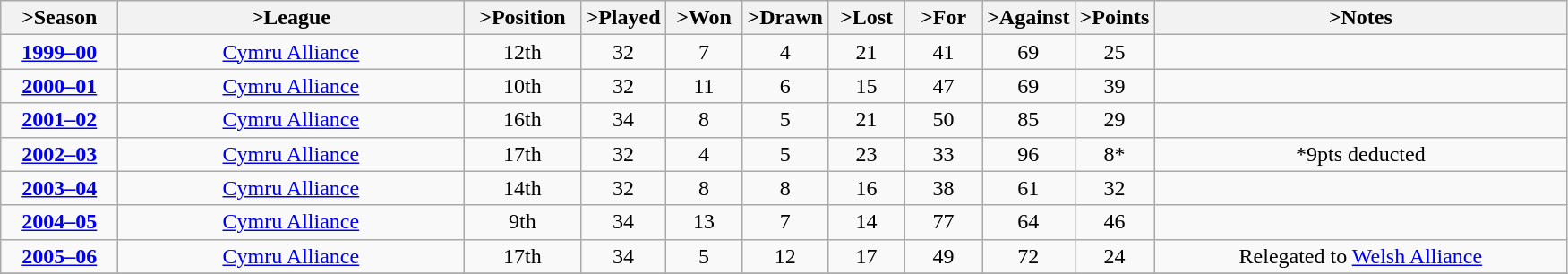<table class="wikitable" style="text-align: center">
<tr>
<th <col width="80px">>Season</th>
<th <col width="250px">>League</th>
<th <col width="80px">>Position</th>
<th <col width="50px">>Played</th>
<th <col width="50px">>Won</th>
<th <col width="50px">>Drawn</th>
<th <col width="50px">>Lost</th>
<th <col width="50px">>For</th>
<th <col width="50px">>Against</th>
<th <col width="50px">>Points</th>
<th <col width="300px">>Notes</th>
</tr>
<tr>
<td><strong><a href='#'>1999–00</a></strong></td>
<td><a href='#'>Cymru Alliance</a></td>
<td>12th</td>
<td>32</td>
<td>7</td>
<td>4</td>
<td>21</td>
<td>41</td>
<td>69</td>
<td>25</td>
<td></td>
</tr>
<tr>
<td><strong><a href='#'>2000–01</a></strong></td>
<td><a href='#'>Cymru Alliance</a></td>
<td>10th</td>
<td>32</td>
<td>11</td>
<td>6</td>
<td>15</td>
<td>47</td>
<td>69</td>
<td>39</td>
<td></td>
</tr>
<tr>
<td><strong><a href='#'>2001–02</a></strong></td>
<td><a href='#'>Cymru Alliance</a></td>
<td>16th</td>
<td>34</td>
<td>8</td>
<td>5</td>
<td>21</td>
<td>50</td>
<td>85</td>
<td>29</td>
<td></td>
</tr>
<tr>
<td><strong><a href='#'>2002–03</a></strong></td>
<td><a href='#'>Cymru Alliance</a></td>
<td>17th</td>
<td>32</td>
<td>4</td>
<td>5</td>
<td>23</td>
<td>33</td>
<td>96</td>
<td>8*</td>
<td>*9pts deducted</td>
</tr>
<tr>
<td><strong><a href='#'>2003–04</a></strong></td>
<td><a href='#'>Cymru Alliance</a></td>
<td>14th</td>
<td>32</td>
<td>8</td>
<td>8</td>
<td>16</td>
<td>38</td>
<td>61</td>
<td>32</td>
<td></td>
</tr>
<tr>
<td><strong><a href='#'>2004–05</a></strong></td>
<td><a href='#'>Cymru Alliance</a></td>
<td>9th</td>
<td>34</td>
<td>13</td>
<td>7</td>
<td>14</td>
<td>77</td>
<td>64</td>
<td>46</td>
<td></td>
</tr>
<tr>
<td><strong><a href='#'>2005–06</a></strong></td>
<td><a href='#'>Cymru Alliance</a></td>
<td>17th</td>
<td>34</td>
<td>5</td>
<td>12</td>
<td>17</td>
<td>49</td>
<td>72</td>
<td>24</td>
<td>Relegated to <a href='#'>Welsh Alliance</a></td>
</tr>
<tr>
</tr>
</table>
